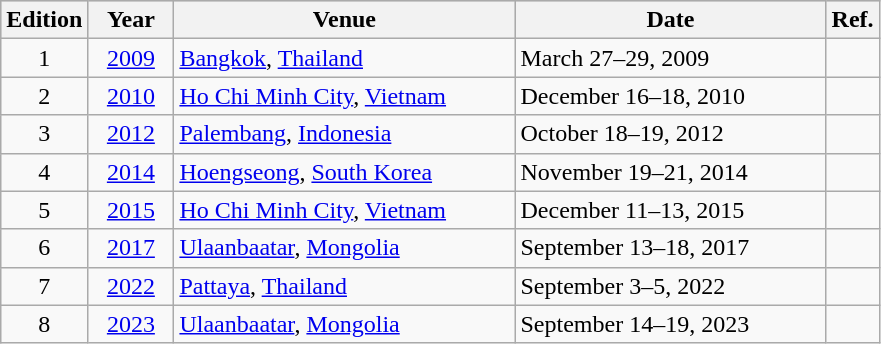<table class="wikitable" style="text-align:center;">
<tr bgcolor="cccccc">
<th width=30>Edition</th>
<th width=50>Year</th>
<th width=220>Venue</th>
<th width=200>Date</th>
<th>Ref.</th>
</tr>
<tr>
<td>1</td>
<td><a href='#'>2009</a></td>
<td align=left> <a href='#'>Bangkok</a>, <a href='#'>Thailand</a></td>
<td align=left>March 27–29, 2009</td>
<td></td>
</tr>
<tr>
<td>2</td>
<td><a href='#'>2010</a></td>
<td align=left> <a href='#'>Ho Chi Minh City</a>, <a href='#'>Vietnam</a></td>
<td align=left>December 16–18, 2010</td>
<td></td>
</tr>
<tr>
<td>3</td>
<td><a href='#'>2012</a></td>
<td align=left> <a href='#'>Palembang</a>, <a href='#'>Indonesia</a></td>
<td align=left>October 18–19, 2012</td>
<td></td>
</tr>
<tr>
<td>4</td>
<td><a href='#'>2014</a></td>
<td align=left> <a href='#'>Hoengseong</a>, <a href='#'>South Korea</a></td>
<td align=left>November 19–21, 2014</td>
<td></td>
</tr>
<tr>
<td>5</td>
<td><a href='#'>2015</a></td>
<td align=left> <a href='#'>Ho Chi Minh City</a>, <a href='#'>Vietnam</a></td>
<td align=left>December 11–13, 2015</td>
<td></td>
</tr>
<tr>
<td>6</td>
<td><a href='#'>2017</a></td>
<td align=left> <a href='#'>Ulaanbaatar</a>, <a href='#'>Mongolia</a></td>
<td align=left>September 13–18, 2017</td>
<td></td>
</tr>
<tr>
<td>7</td>
<td><a href='#'>2022</a></td>
<td align=left> <a href='#'>Pattaya</a>, <a href='#'>Thailand</a></td>
<td align=left>September 3–5, 2022</td>
<td></td>
</tr>
<tr>
<td>8</td>
<td><a href='#'>2023</a></td>
<td align=left> <a href='#'>Ulaanbaatar</a>, <a href='#'>Mongolia</a></td>
<td align=left>September 14–19, 2023</td>
<td></td>
</tr>
</table>
